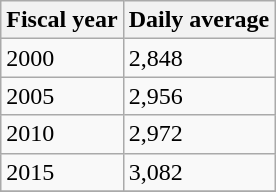<table class="wikitable">
<tr>
<th>Fiscal year</th>
<th>Daily average</th>
</tr>
<tr>
<td>2000</td>
<td>2,848</td>
</tr>
<tr>
<td>2005</td>
<td>2,956</td>
</tr>
<tr>
<td>2010</td>
<td>2,972</td>
</tr>
<tr>
<td>2015</td>
<td>3,082</td>
</tr>
<tr>
</tr>
</table>
